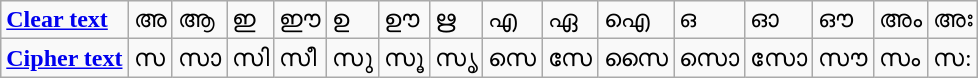<table class="wikitable">
<tr>
<td><strong><a href='#'>Clear text</a></strong></td>
<td>അ</td>
<td>ആ</td>
<td>ഇ</td>
<td>ഈ</td>
<td>ഉ</td>
<td>ഊ</td>
<td>ഋ</td>
<td>എ</td>
<td>ഏ</td>
<td>ഐ</td>
<td>ഒ</td>
<td>ഓ</td>
<td>ഔ</td>
<td>അം</td>
<td>അഃ</td>
</tr>
<tr>
<td><strong><a href='#'>Cipher text</a></strong></td>
<td>സ</td>
<td>സാ</td>
<td>സി</td>
<td>സീ</td>
<td>സു</td>
<td>സൂ</td>
<td>സൃ</td>
<td>സെ</td>
<td>സേ</td>
<td>സൈ</td>
<td>സൊ</td>
<td>സോ</td>
<td>സൗ</td>
<td>സം</td>
<td>സ:</td>
</tr>
</table>
